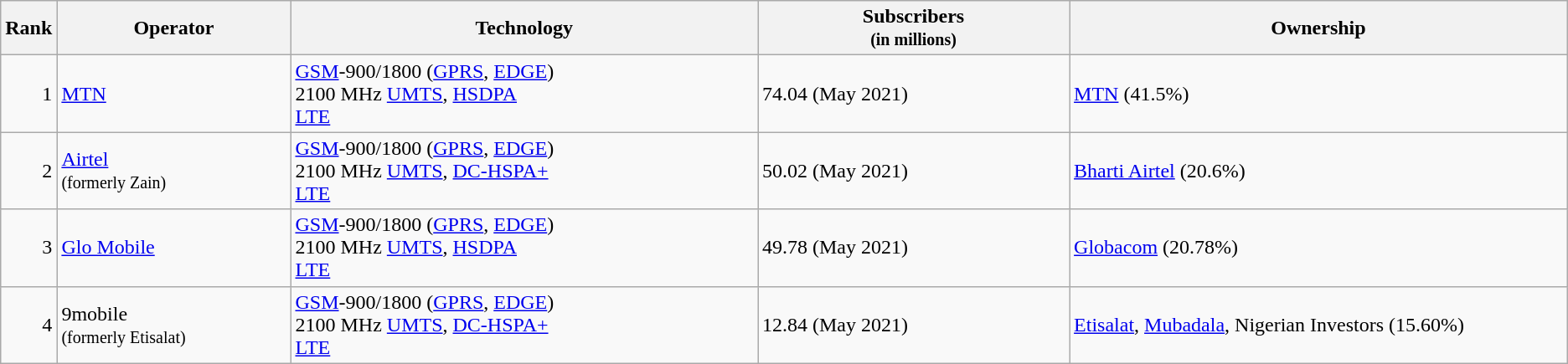<table class="wikitable">
<tr>
<th style="width:3%;">Rank</th>
<th style="width:15%;">Operator</th>
<th style="width:30%;">Technology</th>
<th style="width:20%;">Subscribers<br><small>(in millions)</small></th>
<th style="width:32%;">Ownership</th>
</tr>
<tr>
<td align=right>1</td>
<td><a href='#'>MTN</a></td>
<td><a href='#'>GSM</a>-900/1800 (<a href='#'>GPRS</a>, <a href='#'>EDGE</a>)<br>2100 MHz <a href='#'>UMTS</a>, <a href='#'>HSDPA</a><br><a href='#'>LTE</a></td>
<td>74.04  (May 2021)</td>
<td><a href='#'>MTN</a> (41.5%)</td>
</tr>
<tr>
<td align=right>2</td>
<td><a href='#'>Airtel</a><br><small>(formerly Zain)</small></td>
<td><a href='#'>GSM</a>-900/1800 (<a href='#'>GPRS</a>, <a href='#'>EDGE</a>)<br>2100 MHz <a href='#'>UMTS</a>, <a href='#'>DC-HSPA+</a><br><a href='#'>LTE</a></td>
<td>50.02  (May 2021)</td>
<td><a href='#'>Bharti Airtel</a> (20.6%)</td>
</tr>
<tr>
<td align=right>3</td>
<td><a href='#'>Glo Mobile</a></td>
<td><a href='#'>GSM</a>-900/1800 (<a href='#'>GPRS</a>, <a href='#'>EDGE</a>)<br>2100 MHz <a href='#'>UMTS</a>, <a href='#'>HSDPA</a><br><a href='#'>LTE</a></td>
<td>49.78  (May 2021)</td>
<td><a href='#'>Globacom</a> (20.78%)</td>
</tr>
<tr>
<td align=right>4</td>
<td>9mobile <br><small>(formerly Etisalat)</small></td>
<td><a href='#'>GSM</a>-900/1800 (<a href='#'>GPRS</a>, <a href='#'>EDGE</a>)<br>2100 MHz <a href='#'>UMTS</a>, <a href='#'>DC-HSPA+</a><br><a href='#'>LTE</a></td>
<td>12.84  (May 2021)</td>
<td><a href='#'>Etisalat</a>, <a href='#'>Mubadala</a>, Nigerian Investors (15.60%)</td>
</tr>
</table>
